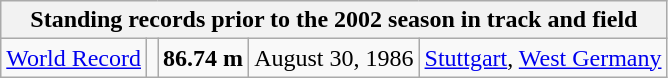<table class="wikitable" style="text-align:center;">
<tr>
<th colspan="5">Standing records prior to the 2002 season in track and field</th>
</tr>
<tr>
<td><a href='#'>World Record</a></td>
<td></td>
<td><strong>86.74 m </strong></td>
<td>August 30, 1986</td>
<td> <a href='#'>Stuttgart</a>, <a href='#'>West Germany</a></td>
</tr>
</table>
